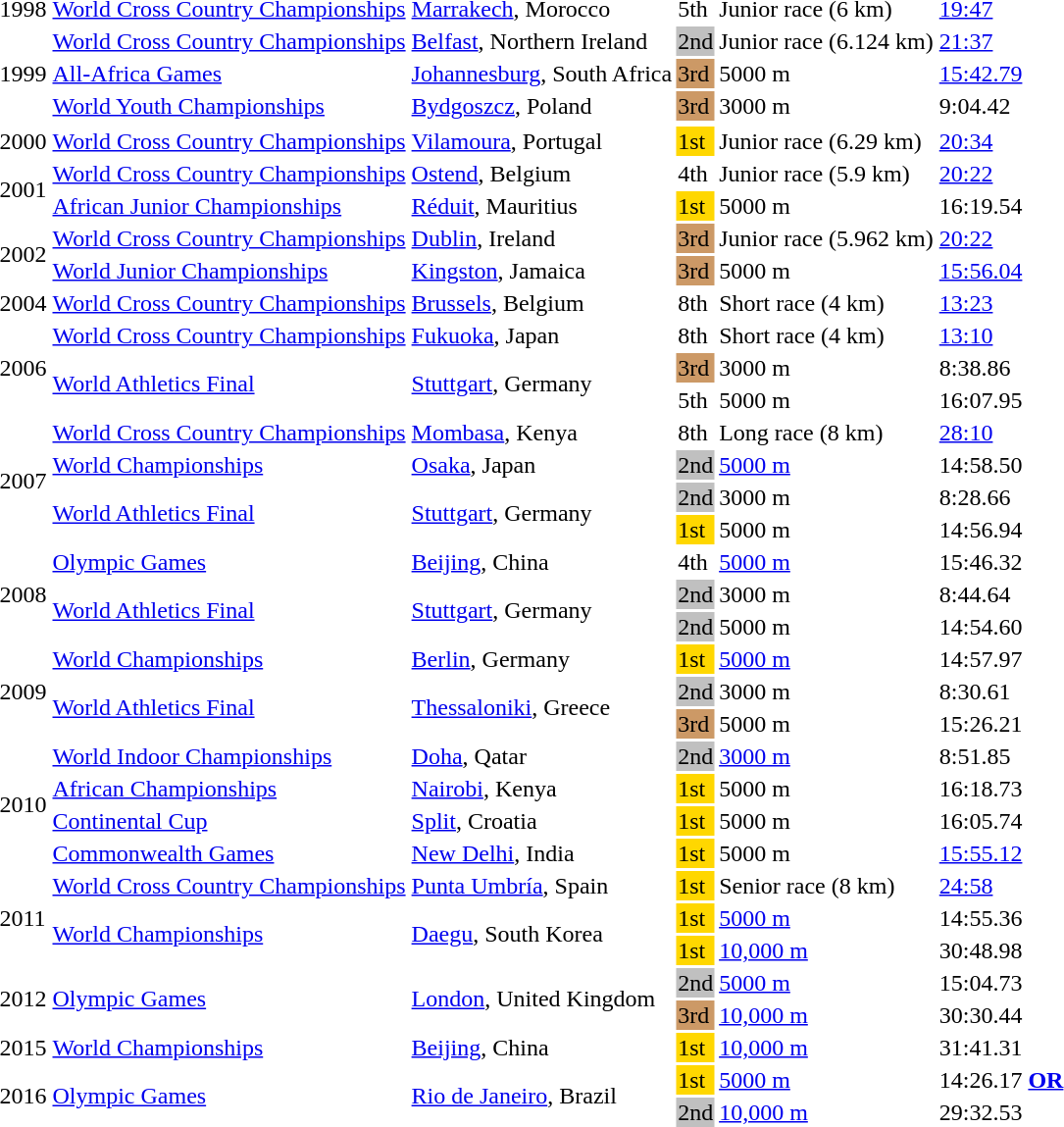<table>
<tr>
<td>1998</td>
<td><a href='#'>World Cross Country Championships</a></td>
<td><a href='#'>Marrakech</a>, Morocco</td>
<td>5th</td>
<td>Junior race (6 km)</td>
<td><a href='#'>19:47</a></td>
</tr>
<tr>
<td rowspan=3>1999</td>
<td><a href='#'>World Cross Country Championships</a></td>
<td><a href='#'>Belfast</a>, Northern Ireland</td>
<td bgcolor=silver>2nd</td>
<td>Junior race (6.124 km)</td>
<td><a href='#'>21:37</a></td>
</tr>
<tr>
<td><a href='#'>All-Africa Games</a></td>
<td><a href='#'>Johannesburg</a>, South Africa</td>
<td bgcolor=cc9966>3rd</td>
<td>5000 m</td>
<td><a href='#'>15:42.79</a></td>
</tr>
<tr>
<td><a href='#'>World Youth Championships</a></td>
<td><a href='#'>Bydgoszcz</a>, Poland</td>
<td bgcolor=cc9966>3rd</td>
<td>3000 m</td>
<td>9:04.42</td>
</tr>
<tr>
</tr>
<tr>
<td>2000</td>
<td><a href='#'>World Cross Country Championships</a></td>
<td><a href='#'>Vilamoura</a>, Portugal</td>
<td bgcolor=gold>1st</td>
<td>Junior race (6.29 km)</td>
<td><a href='#'>20:34</a></td>
</tr>
<tr>
<td rowspan=2>2001</td>
<td><a href='#'>World Cross Country Championships</a></td>
<td><a href='#'>Ostend</a>, Belgium</td>
<td>4th</td>
<td>Junior race (5.9 km)</td>
<td><a href='#'>20:22</a></td>
</tr>
<tr>
<td><a href='#'>African Junior Championships</a></td>
<td><a href='#'>Réduit</a>, Mauritius</td>
<td bgcolor=gold>1st</td>
<td>5000 m</td>
<td>16:19.54</td>
</tr>
<tr>
<td rowspan=2>2002</td>
<td><a href='#'>World Cross Country Championships</a></td>
<td><a href='#'>Dublin</a>, Ireland</td>
<td bgcolor=cc9966>3rd</td>
<td>Junior race (5.962 km)</td>
<td><a href='#'>20:22</a></td>
</tr>
<tr>
<td><a href='#'>World Junior Championships</a></td>
<td><a href='#'>Kingston</a>, Jamaica</td>
<td bgcolor=cc9966>3rd</td>
<td>5000 m</td>
<td><a href='#'>15:56.04</a></td>
</tr>
<tr>
<td>2004</td>
<td><a href='#'>World Cross Country Championships</a></td>
<td><a href='#'>Brussels</a>, Belgium</td>
<td>8th</td>
<td>Short race (4 km)</td>
<td><a href='#'>13:23</a></td>
</tr>
<tr>
<td rowspan=3>2006</td>
<td><a href='#'>World Cross Country Championships</a></td>
<td><a href='#'>Fukuoka</a>, Japan</td>
<td>8th</td>
<td>Short race (4 km)</td>
<td><a href='#'>13:10</a></td>
</tr>
<tr>
<td rowspan=2><a href='#'>World Athletics Final</a></td>
<td rowspan=2><a href='#'>Stuttgart</a>, Germany</td>
<td bgcolor=cc9966>3rd</td>
<td>3000 m</td>
<td>8:38.86</td>
</tr>
<tr>
<td>5th</td>
<td>5000 m</td>
<td>16:07.95</td>
</tr>
<tr>
<td rowspan=4>2007</td>
<td><a href='#'>World Cross Country Championships</a></td>
<td><a href='#'>Mombasa</a>, Kenya</td>
<td>8th</td>
<td>Long race (8 km)</td>
<td><a href='#'>28:10</a></td>
</tr>
<tr>
<td><a href='#'>World Championships</a></td>
<td><a href='#'>Osaka</a>, Japan</td>
<td bgcolor=silver>2nd</td>
<td><a href='#'>5000 m</a></td>
<td>14:58.50</td>
</tr>
<tr>
<td rowspan=2><a href='#'>World Athletics Final</a></td>
<td rowspan=2><a href='#'>Stuttgart</a>, Germany</td>
<td bgcolor=silver>2nd</td>
<td>3000 m</td>
<td>8:28.66 </td>
</tr>
<tr>
<td bgcolor=gold>1st</td>
<td>5000 m</td>
<td>14:56.94</td>
</tr>
<tr>
<td rowspan=3>2008</td>
<td><a href='#'>Olympic Games</a></td>
<td><a href='#'>Beijing</a>, China</td>
<td>4th</td>
<td><a href='#'>5000 m</a></td>
<td>15:46.32</td>
</tr>
<tr>
<td rowspan=2><a href='#'>World Athletics Final</a></td>
<td rowspan=2><a href='#'>Stuttgart</a>, Germany</td>
<td bgcolor=silver>2nd</td>
<td>3000 m</td>
<td>8:44.64</td>
</tr>
<tr>
<td bgcolor=silver>2nd</td>
<td>5000 m</td>
<td>14:54.60</td>
</tr>
<tr>
<td rowspan=3>2009</td>
<td><a href='#'>World Championships</a></td>
<td><a href='#'>Berlin</a>, Germany</td>
<td bgcolor=gold>1st</td>
<td><a href='#'>5000 m</a></td>
<td>14:57.97</td>
</tr>
<tr>
<td rowspan=2><a href='#'>World Athletics Final</a></td>
<td rowspan=2><a href='#'>Thessaloniki</a>, Greece</td>
<td bgcolor=silver>2nd</td>
<td>3000 m</td>
<td>8:30.61</td>
</tr>
<tr>
<td bgcolor=cc9966>3rd</td>
<td>5000 m</td>
<td>15:26.21</td>
</tr>
<tr>
<td rowspan=4>2010</td>
<td><a href='#'>World Indoor Championships</a></td>
<td><a href='#'>Doha</a>, Qatar</td>
<td bgcolor=silver>2nd</td>
<td><a href='#'>3000 m</a></td>
<td>8:51.85</td>
</tr>
<tr>
<td><a href='#'>African Championships</a></td>
<td><a href='#'>Nairobi</a>, Kenya</td>
<td bgcolor=gold>1st</td>
<td>5000 m</td>
<td>16:18.73</td>
</tr>
<tr>
<td><a href='#'>Continental Cup</a></td>
<td><a href='#'>Split</a>, Croatia</td>
<td bgcolor=gold>1st</td>
<td>5000 m</td>
<td>16:05.74</td>
</tr>
<tr>
<td><a href='#'>Commonwealth Games</a></td>
<td><a href='#'>New Delhi</a>, India</td>
<td bgcolor=gold>1st</td>
<td>5000 m</td>
<td><a href='#'>15:55.12</a></td>
</tr>
<tr>
<td rowspan=3>2011</td>
<td><a href='#'>World Cross Country Championships</a></td>
<td><a href='#'>Punta Umbría</a>, Spain</td>
<td bgcolor=gold>1st</td>
<td>Senior race (8 km)</td>
<td><a href='#'>24:58</a></td>
</tr>
<tr>
<td rowspan=2><a href='#'>World Championships</a></td>
<td rowspan=2><a href='#'>Daegu</a>, South Korea</td>
<td bgcolor=gold>1st</td>
<td><a href='#'>5000 m</a></td>
<td>14:55.36</td>
</tr>
<tr>
<td bgcolor=gold>1st</td>
<td><a href='#'>10,000 m</a></td>
<td>30:48.98</td>
</tr>
<tr>
<td rowspan=2>2012</td>
<td rowspan=2><a href='#'>Olympic Games</a></td>
<td rowspan=2><a href='#'>London</a>, United Kingdom</td>
<td bgcolor=silver>2nd</td>
<td><a href='#'>5000 m</a></td>
<td>15:04.73</td>
</tr>
<tr>
<td bgcolor=cc9966>3rd</td>
<td><a href='#'>10,000 m</a></td>
<td>30:30.44</td>
</tr>
<tr>
<td>2015</td>
<td><a href='#'>World Championships</a></td>
<td><a href='#'>Beijing</a>, China</td>
<td bgcolor=gold>1st</td>
<td><a href='#'>10,000 m</a></td>
<td>31:41.31</td>
</tr>
<tr>
<td rowspan=2>2016</td>
<td rowspan=2><a href='#'>Olympic Games</a></td>
<td rowspan=2><a href='#'>Rio de Janeiro</a>, Brazil</td>
<td bgcolor=gold>1st</td>
<td><a href='#'>5000 m</a></td>
<td>14:26.17 <strong><a href='#'>OR</a></strong></td>
</tr>
<tr>
<td bgcolor=silver>2nd</td>
<td><a href='#'>10,000 m</a></td>
<td>29:32.53 <strong></strong></td>
</tr>
</table>
